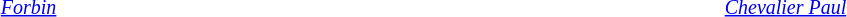<table class=class="wikitable" style="margin:auto; width:80%;">
<tr>
<td rowspan=2 style="text-align:center"><small><br><em><a href='#'>Forbin</a></em></small></td>
<td rowspan=2 style="text-align:center"><small><br><em><a href='#'>Chevalier Paul</a></em></small></td>
</tr>
<tr>
</tr>
</table>
